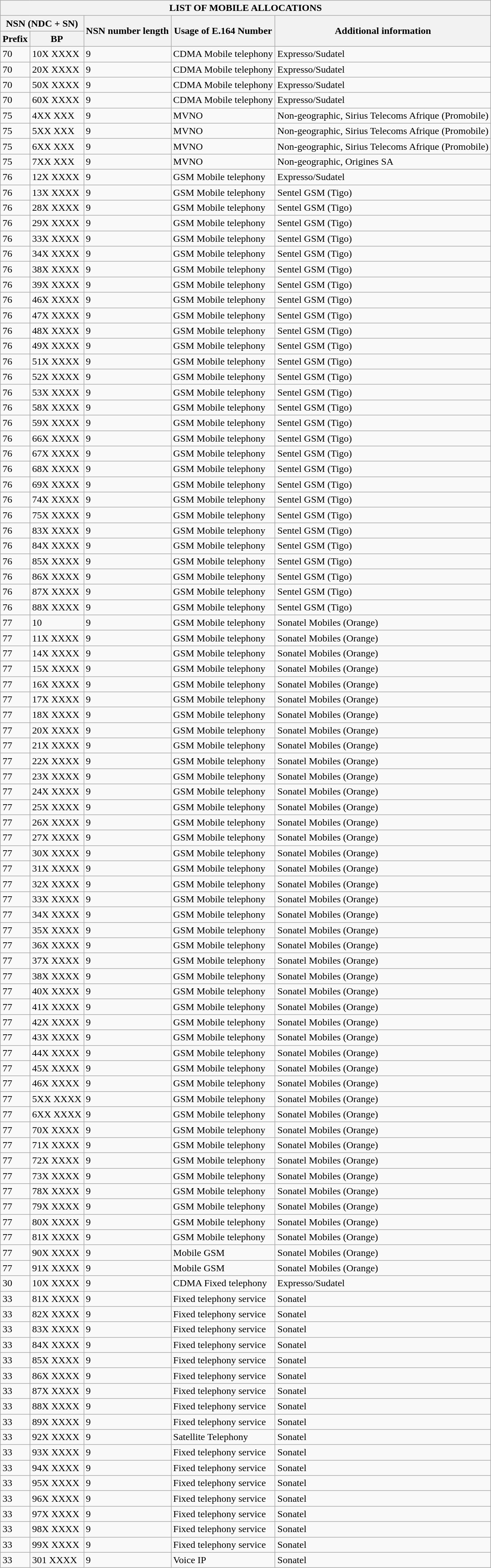<table class="wikitable" border=1>
<tr>
<th colspan="5">LIST OF MOBILE ALLOCATIONS</th>
</tr>
<tr>
<th colspan="2">NSN (NDC + SN)</th>
<th rowspan="2">NSN number length</th>
<th rowspan="2">Usage of E.164 Number</th>
<th rowspan="2">Additional information</th>
</tr>
<tr>
<th>Prefix</th>
<th>BP</th>
</tr>
<tr>
<td>70</td>
<td>10X XXXX</td>
<td>9</td>
<td>CDMA Mobile telephony</td>
<td>Expresso/Sudatel</td>
</tr>
<tr>
<td>70</td>
<td>20X XXXX</td>
<td>9</td>
<td>CDMA Mobile telephony</td>
<td>Expresso/Sudatel</td>
</tr>
<tr>
<td>70</td>
<td>50X XXXX</td>
<td>9</td>
<td>CDMA Mobile telephony</td>
<td>Expresso/Sudatel</td>
</tr>
<tr>
<td>70</td>
<td>60X XXXX</td>
<td>9</td>
<td>CDMA Mobile telephony</td>
<td>Expresso/Sudatel</td>
</tr>
<tr>
<td>75</td>
<td>4XX XXX</td>
<td>9</td>
<td>MVNO</td>
<td>Non-geographic, Sirius Telecoms Afrique (Promobile)</td>
</tr>
<tr>
<td>75</td>
<td>5XX XXX</td>
<td>9</td>
<td>MVNO</td>
<td>Non-geographic, Sirius Telecoms Afrique (Promobile)</td>
</tr>
<tr>
<td>75</td>
<td>6XX XXX</td>
<td>9</td>
<td>MVNO</td>
<td>Non-geographic, Sirius Telecoms Afrique (Promobile)</td>
</tr>
<tr>
<td>75</td>
<td>7XX XXX</td>
<td>9</td>
<td>MVNO</td>
<td>Non-geographic, Origines SA</td>
</tr>
<tr>
<td>76</td>
<td>12X XXXX</td>
<td>9</td>
<td>GSM Mobile telephony</td>
<td>Expresso/Sudatel</td>
</tr>
<tr>
<td>76</td>
<td>13X XXXX</td>
<td>9</td>
<td>GSM Mobile telephony</td>
<td>Sentel GSM (Tigo)</td>
</tr>
<tr>
<td>76</td>
<td>28X XXXX</td>
<td>9</td>
<td>GSM Mobile telephony</td>
<td>Sentel GSM (Tigo)</td>
</tr>
<tr>
<td>76</td>
<td>29X XXXX</td>
<td>9</td>
<td>GSM Mobile telephony</td>
<td>Sentel GSM (Tigo)</td>
</tr>
<tr>
<td>76</td>
<td>33X XXXX</td>
<td>9</td>
<td>GSM Mobile telephony</td>
<td>Sentel GSM (Tigo)</td>
</tr>
<tr>
<td>76</td>
<td>34X XXXX</td>
<td>9</td>
<td>GSM Mobile telephony</td>
<td>Sentel GSM (Tigo)</td>
</tr>
<tr>
<td>76</td>
<td>38X XXXX</td>
<td>9</td>
<td>GSM Mobile telephony</td>
<td>Sentel GSM (Tigo)</td>
</tr>
<tr>
<td>76</td>
<td>39X XXXX</td>
<td>9</td>
<td>GSM Mobile telephony</td>
<td>Sentel GSM (Tigo)</td>
</tr>
<tr>
<td>76</td>
<td>46X XXXX</td>
<td>9</td>
<td>GSM Mobile telephony</td>
<td>Sentel GSM (Tigo)</td>
</tr>
<tr>
<td>76</td>
<td>47X XXXX</td>
<td>9</td>
<td>GSM Mobile telephony</td>
<td>Sentel GSM (Tigo)</td>
</tr>
<tr>
<td>76</td>
<td>48X XXXX</td>
<td>9</td>
<td>GSM Mobile telephony</td>
<td>Sentel GSM (Tigo)</td>
</tr>
<tr>
<td>76</td>
<td>49X XXXX</td>
<td>9</td>
<td>GSM Mobile telephony</td>
<td>Sentel GSM (Tigo)</td>
</tr>
<tr>
<td>76</td>
<td>51X XXXX</td>
<td>9</td>
<td>GSM Mobile telephony</td>
<td>Sentel GSM (Tigo)</td>
</tr>
<tr>
<td>76</td>
<td>52X XXXX</td>
<td>9</td>
<td>GSM Mobile telephony</td>
<td>Sentel GSM (Tigo)</td>
</tr>
<tr>
<td>76</td>
<td>53X XXXX</td>
<td>9</td>
<td>GSM Mobile telephony</td>
<td>Sentel GSM (Tigo)</td>
</tr>
<tr>
<td>76</td>
<td>58X XXXX</td>
<td>9</td>
<td>GSM Mobile telephony</td>
<td>Sentel GSM (Tigo)</td>
</tr>
<tr>
<td>76</td>
<td>59X XXXX</td>
<td>9</td>
<td>GSM Mobile telephony</td>
<td>Sentel GSM (Tigo)</td>
</tr>
<tr>
<td>76</td>
<td>66X XXXX</td>
<td>9</td>
<td>GSM Mobile telephony</td>
<td>Sentel GSM (Tigo)</td>
</tr>
<tr>
<td>76</td>
<td>67X XXXX</td>
<td>9</td>
<td>GSM Mobile telephony</td>
<td>Sentel GSM (Tigo)</td>
</tr>
<tr>
<td>76</td>
<td>68X XXXX</td>
<td>9</td>
<td>GSM Mobile telephony</td>
<td>Sentel GSM (Tigo)</td>
</tr>
<tr>
<td>76</td>
<td>69X XXXX</td>
<td>9</td>
<td>GSM Mobile telephony</td>
<td>Sentel GSM (Tigo)</td>
</tr>
<tr>
<td>76</td>
<td>74X XXXX</td>
<td>9</td>
<td>GSM Mobile telephony</td>
<td>Sentel GSM (Tigo)</td>
</tr>
<tr>
<td>76</td>
<td>75X XXXX</td>
<td>9</td>
<td>GSM Mobile telephony</td>
<td>Sentel GSM (Tigo)</td>
</tr>
<tr>
<td>76</td>
<td>83X XXXX</td>
<td>9</td>
<td>GSM Mobile telephony</td>
<td>Sentel GSM (Tigo)</td>
</tr>
<tr>
<td>76</td>
<td>84X XXXX</td>
<td>9</td>
<td>GSM Mobile telephony</td>
<td>Sentel GSM (Tigo)</td>
</tr>
<tr>
<td>76</td>
<td>85X XXXX</td>
<td>9</td>
<td>GSM Mobile telephony</td>
<td>Sentel GSM (Tigo)</td>
</tr>
<tr>
<td>76</td>
<td>86X XXXX</td>
<td>9</td>
<td>GSM Mobile telephony</td>
<td>Sentel GSM (Tigo)</td>
</tr>
<tr>
<td>76</td>
<td>87X XXXX</td>
<td>9</td>
<td>GSM Mobile telephony</td>
<td>Sentel GSM (Tigo)</td>
</tr>
<tr>
<td>76</td>
<td>88X XXXX</td>
<td>9</td>
<td>GSM Mobile telephony</td>
<td>Sentel GSM (Tigo)</td>
</tr>
<tr>
<td>77</td>
<td>10</td>
<td>9</td>
<td>GSM Mobile telephony</td>
<td>Sonatel Mobiles (Orange)</td>
</tr>
<tr>
<td>77</td>
<td>11X XXXX</td>
<td>9</td>
<td>GSM Mobile telephony</td>
<td>Sonatel Mobiles (Orange)</td>
</tr>
<tr>
<td>77</td>
<td>14X XXXX</td>
<td>9</td>
<td>GSM Mobile telephony</td>
<td>Sonatel Mobiles (Orange)</td>
</tr>
<tr>
<td>77</td>
<td>15X XXXX</td>
<td>9</td>
<td>GSM Mobile telephony</td>
<td>Sonatel Mobiles (Orange)</td>
</tr>
<tr>
<td>77</td>
<td>16X XXXX</td>
<td>9</td>
<td>GSM Mobile telephony</td>
<td>Sonatel Mobiles (Orange)</td>
</tr>
<tr>
<td>77</td>
<td>17X XXXX</td>
<td>9</td>
<td>GSM Mobile telephony</td>
<td>Sonatel Mobiles (Orange)</td>
</tr>
<tr>
<td>77</td>
<td>18X XXXX</td>
<td>9</td>
<td>GSM Mobile telephony</td>
<td>Sonatel Mobiles (Orange)</td>
</tr>
<tr>
<td>77</td>
<td>20X XXXX</td>
<td>9</td>
<td>GSM Mobile telephony</td>
<td>Sonatel Mobiles (Orange)</td>
</tr>
<tr>
<td>77</td>
<td>21X XXXX</td>
<td>9</td>
<td>GSM Mobile telephony</td>
<td>Sonatel Mobiles (Orange)</td>
</tr>
<tr>
<td>77</td>
<td>22X XXXX</td>
<td>9</td>
<td>GSM Mobile telephony</td>
<td>Sonatel Mobiles (Orange)</td>
</tr>
<tr>
<td>77</td>
<td>23X XXXX</td>
<td>9</td>
<td>GSM Mobile telephony</td>
<td>Sonatel Mobiles (Orange)</td>
</tr>
<tr>
<td>77</td>
<td>24X XXXX</td>
<td>9</td>
<td>GSM Mobile telephony</td>
<td>Sonatel Mobiles (Orange)</td>
</tr>
<tr>
<td>77</td>
<td>25X XXXX</td>
<td>9</td>
<td>GSM Mobile telephony</td>
<td>Sonatel Mobiles (Orange)</td>
</tr>
<tr>
<td>77</td>
<td>26X XXXX</td>
<td>9</td>
<td>GSM Mobile telephony</td>
<td>Sonatel Mobiles (Orange)</td>
</tr>
<tr>
<td>77</td>
<td>27X XXXX</td>
<td>9</td>
<td>GSM Mobile telephony</td>
<td>Sonatel Mobiles (Orange)</td>
</tr>
<tr>
<td>77</td>
<td>30X XXXX</td>
<td>9</td>
<td>GSM Mobile telephony</td>
<td>Sonatel Mobiles (Orange)</td>
</tr>
<tr>
<td>77</td>
<td>31X XXXX</td>
<td>9</td>
<td>GSM Mobile telephony</td>
<td>Sonatel Mobiles (Orange)</td>
</tr>
<tr>
<td>77</td>
<td>32X XXXX</td>
<td>9</td>
<td>GSM Mobile telephony</td>
<td>Sonatel Mobiles (Orange)</td>
</tr>
<tr>
<td>77</td>
<td>33X XXXX</td>
<td>9</td>
<td>GSM Mobile telephony</td>
<td>Sonatel Mobiles (Orange)</td>
</tr>
<tr>
<td>77</td>
<td>34X XXXX</td>
<td>9</td>
<td>GSM Mobile telephony</td>
<td>Sonatel Mobiles (Orange)</td>
</tr>
<tr>
<td>77</td>
<td>35X XXXX</td>
<td>9</td>
<td>GSM Mobile telephony</td>
<td>Sonatel Mobiles (Orange)</td>
</tr>
<tr>
<td>77</td>
<td>36X XXXX</td>
<td>9</td>
<td>GSM Mobile telephony</td>
<td>Sonatel Mobiles (Orange)</td>
</tr>
<tr>
<td>77</td>
<td>37X XXXX</td>
<td>9</td>
<td>GSM Mobile telephony</td>
<td>Sonatel Mobiles (Orange)</td>
</tr>
<tr>
<td>77</td>
<td>38X XXXX</td>
<td>9</td>
<td>GSM Mobile telephony</td>
<td>Sonatel Mobiles (Orange)</td>
</tr>
<tr>
<td>77</td>
<td>40X XXXX</td>
<td>9</td>
<td>GSM Mobile telephony</td>
<td>Sonatel Mobiles (Orange)</td>
</tr>
<tr>
<td>77</td>
<td>41X XXXX</td>
<td>9</td>
<td>GSM Mobile telephony</td>
<td>Sonatel Mobiles (Orange)</td>
</tr>
<tr>
<td>77</td>
<td>42X XXXX</td>
<td>9</td>
<td>GSM Mobile telephony</td>
<td>Sonatel Mobiles (Orange)</td>
</tr>
<tr>
<td>77</td>
<td>43X XXXX</td>
<td>9</td>
<td>GSM Mobile telephony</td>
<td>Sonatel Mobiles (Orange)</td>
</tr>
<tr>
<td>77</td>
<td>44X XXXX</td>
<td>9</td>
<td>GSM Mobile telephony</td>
<td>Sonatel Mobiles (Orange)</td>
</tr>
<tr>
<td>77</td>
<td>45X XXXX</td>
<td>9</td>
<td>GSM Mobile telephony</td>
<td>Sonatel Mobiles (Orange)</td>
</tr>
<tr>
<td>77</td>
<td>46X XXXX</td>
<td>9</td>
<td>GSM Mobile telephony</td>
<td>Sonatel Mobiles (Orange)</td>
</tr>
<tr>
<td>77</td>
<td>5XX XXXX</td>
<td>9</td>
<td>GSM Mobile telephony</td>
<td>Sonatel Mobiles (Orange)</td>
</tr>
<tr>
<td>77</td>
<td>6XX XXXX</td>
<td>9</td>
<td>GSM Mobile telephony</td>
<td>Sonatel Mobiles (Orange)</td>
</tr>
<tr>
<td>77</td>
<td>70X XXXX</td>
<td>9</td>
<td>GSM Mobile telephony</td>
<td>Sonatel Mobiles (Orange)</td>
</tr>
<tr>
<td>77</td>
<td>71X XXXX</td>
<td>9</td>
<td>GSM Mobile telephony</td>
<td>Sonatel Mobiles (Orange)</td>
</tr>
<tr>
<td>77</td>
<td>72X XXXX</td>
<td>9</td>
<td>GSM Mobile telephony</td>
<td>Sonatel Mobiles (Orange)</td>
</tr>
<tr>
<td>77</td>
<td>73X XXXX</td>
<td>9</td>
<td>GSM Mobile telephony</td>
<td>Sonatel Mobiles (Orange)</td>
</tr>
<tr>
<td>77</td>
<td>78X XXXX</td>
<td>9</td>
<td>GSM Mobile telephony</td>
<td>Sonatel Mobiles (Orange)</td>
</tr>
<tr>
<td>77</td>
<td>79X XXXX</td>
<td>9</td>
<td>GSM Mobile telephony</td>
<td>Sonatel Mobiles (Orange)</td>
</tr>
<tr>
<td>77</td>
<td>80X XXXX</td>
<td>9</td>
<td>GSM Mobile telephony</td>
<td>Sonatel Mobiles (Orange)</td>
</tr>
<tr>
<td>77</td>
<td>81X XXXX</td>
<td>9</td>
<td>GSM Mobile telephony</td>
<td>Sonatel Mobiles (Orange)</td>
</tr>
<tr>
<td>77</td>
<td>90X XXXX</td>
<td>9</td>
<td>Mobile GSM</td>
<td>Sonatel Mobiles (Orange)</td>
</tr>
<tr>
<td>77</td>
<td>91X XXXX</td>
<td>9</td>
<td>Mobile GSM</td>
<td>Sonatel Mobiles (Orange)</td>
</tr>
<tr>
<td>30</td>
<td>10X XXXX</td>
<td>9</td>
<td>CDMA Fixed telephony</td>
<td>Expresso/Sudatel</td>
</tr>
<tr>
<td>33</td>
<td>81X XXXX</td>
<td>9</td>
<td>Fixed telephony service</td>
<td>Sonatel</td>
</tr>
<tr>
<td>33</td>
<td>82X XXXX</td>
<td>9</td>
<td>Fixed telephony service</td>
<td>Sonatel</td>
</tr>
<tr>
<td>33</td>
<td>83X XXXX</td>
<td>9</td>
<td>Fixed telephony service</td>
<td>Sonatel</td>
</tr>
<tr>
<td>33</td>
<td>84X XXXX</td>
<td>9</td>
<td>Fixed telephony service</td>
<td>Sonatel</td>
</tr>
<tr>
<td>33</td>
<td>85X XXXX</td>
<td>9</td>
<td>Fixed telephony service</td>
<td>Sonatel</td>
</tr>
<tr>
<td>33</td>
<td>86X XXXX</td>
<td>9</td>
<td>Fixed telephony service</td>
<td>Sonatel</td>
</tr>
<tr>
<td>33</td>
<td>87X XXXX</td>
<td>9</td>
<td>Fixed telephony service</td>
<td>Sonatel</td>
</tr>
<tr>
<td>33</td>
<td>88X XXXX</td>
<td>9</td>
<td>Fixed telephony service</td>
<td>Sonatel</td>
</tr>
<tr>
<td>33</td>
<td>89X XXXX</td>
<td>9</td>
<td>Fixed telephony service</td>
<td>Sonatel</td>
</tr>
<tr>
<td>33</td>
<td>92X XXXX</td>
<td>9</td>
<td>Satellite Telephony</td>
<td>Sonatel</td>
</tr>
<tr>
<td>33</td>
<td>93X XXXX</td>
<td>9</td>
<td>Fixed telephony service</td>
<td>Sonatel</td>
</tr>
<tr>
<td>33</td>
<td>94X XXXX</td>
<td>9</td>
<td>Fixed telephony service</td>
<td>Sonatel</td>
</tr>
<tr>
<td>33</td>
<td>95X XXXX</td>
<td>9</td>
<td>Fixed telephony service</td>
<td>Sonatel</td>
</tr>
<tr>
<td>33</td>
<td>96X XXXX</td>
<td>9</td>
<td>Fixed telephony service</td>
<td>Sonatel</td>
</tr>
<tr>
<td>33</td>
<td>97X XXXX</td>
<td>9</td>
<td>Fixed telephony service</td>
<td>Sonatel</td>
</tr>
<tr>
<td>33</td>
<td>98X XXXX</td>
<td>9</td>
<td>Fixed telephony service</td>
<td>Sonatel</td>
</tr>
<tr>
<td>33</td>
<td>99X XXXX</td>
<td>9</td>
<td>Fixed telephony service</td>
<td>Sonatel</td>
</tr>
<tr>
<td>33</td>
<td>301 XXXX</td>
<td>9</td>
<td>Voice IP</td>
<td>Sonatel</td>
</tr>
</table>
